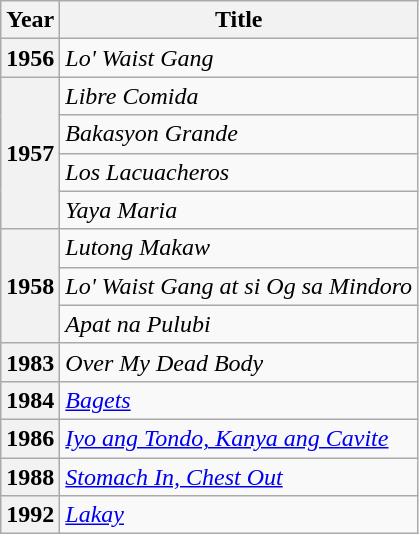<table class="wikitable plainrowheaders sortable">
<tr>
<th scope="col">Year</th>
<th scope="col">Title</th>
</tr>
<tr>
<th scope="row">1956</th>
<td><em>Lo' Waist Gang</em></td>
</tr>
<tr>
<th rowspan="4" scope="row">1957</th>
<td><em>Libre Comida</em></td>
</tr>
<tr>
<td><em>Bakasyon Grande</em></td>
</tr>
<tr>
<td><em>Los Lacuacheros</em></td>
</tr>
<tr>
<td><em>Yaya Maria</em></td>
</tr>
<tr>
<th rowspan="3" scope="row">1958</th>
<td><em>Lutong Makaw</em></td>
</tr>
<tr>
<td><em>Lo' Waist Gang at si Og sa Mindoro</em></td>
</tr>
<tr>
<td><em>Apat na Pulubi</em></td>
</tr>
<tr>
<th scope="row">1983</th>
<td><em>Over My Dead Body</em></td>
</tr>
<tr>
<th scope="row">1984</th>
<td><em><a href='#'>Bagets</a></em></td>
</tr>
<tr>
<th scope="row">1986</th>
<td><em><a href='#'>Iyo ang Tondo, Kanya ang Cavite</a></em></td>
</tr>
<tr>
<th scope="row">1988</th>
<td><em><a href='#'>Stomach In, Chest Out</a></em></td>
</tr>
<tr>
<th scope="row">1992</th>
<td><em><a href='#'>Lakay</a></em></td>
</tr>
</table>
